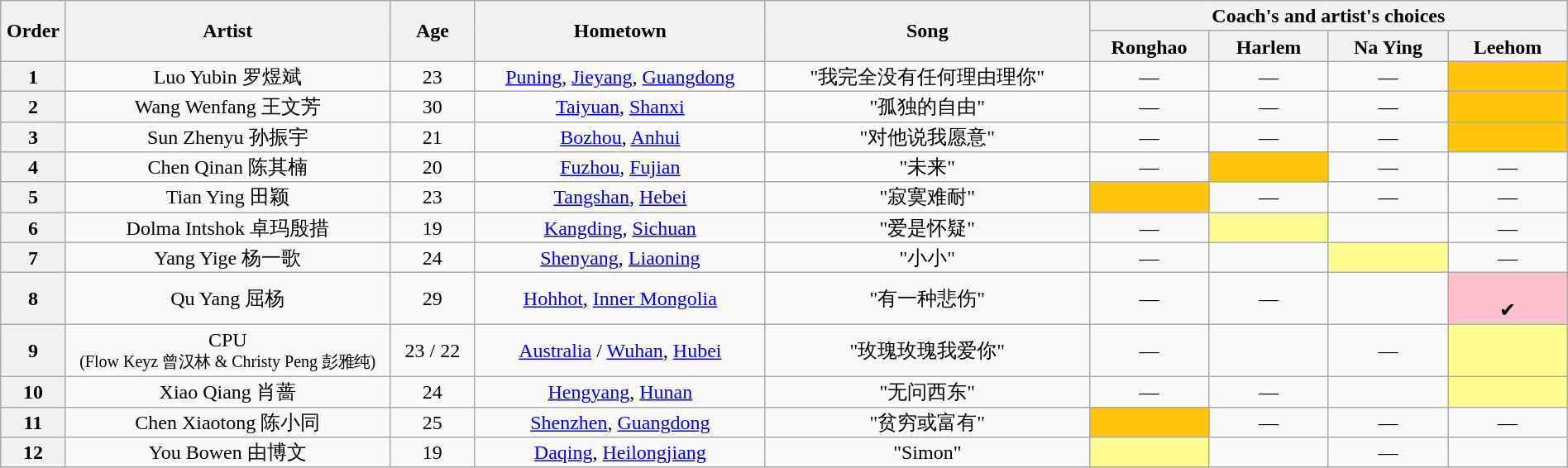<table class="wikitable" style="text-align:center; line-height:17px; width:100%;">
<tr>
<th scope="col" rowspan="2" style="width:02%;">Order</th>
<th scope="col" rowspan="2" style="width:19%;">Artist</th>
<th scope="col" rowspan="2" style="width:05%;">Age</th>
<th scope="col" rowspan="2" style="width:17%;">Hometown</th>
<th scope="col" rowspan="2" style="width:19%;">Song</th>
<th scope="col" colspan="4" style="width:28%;">Coach's and artist's choices</th>
</tr>
<tr>
<th style="width:07%;">Ronghao</th>
<th style="width:07%;">Harlem</th>
<th style="width:07%;">Na Ying</th>
<th style="width:07%;">Leehom</th>
</tr>
<tr>
<th>1</th>
<td>Luo Yubin 罗煜斌</td>
<td>23</td>
<td><a href='#'>Puning</a>, <a href='#'>Jieyang</a>, <a href='#'>Guangdong</a></td>
<td>"我完全没有任何理由理你"</td>
<td>—</td>
<td>—</td>
<td>—</td>
<td style="background:#FFC40C;"> <strong></strong></td>
</tr>
<tr>
<th>2</th>
<td>Wang Wenfang 王文芳</td>
<td>30</td>
<td><a href='#'>Taiyuan</a>, <a href='#'>Shanxi</a></td>
<td>"孤独的自由"</td>
<td>—</td>
<td>—</td>
<td> —</td>
<td style="background:#FFC40C;"><strong></strong></td>
</tr>
<tr>
<th>3</th>
<td>Sun Zhenyu 孙振宇</td>
<td>21</td>
<td><a href='#'>Bozhou</a>, <a href='#'>Anhui</a></td>
<td>"对他说我愿意"</td>
<td>—</td>
<td> —</td>
<td>—</td>
<td style="background:#FFC40C;"><strong></strong></td>
</tr>
<tr>
<th>4</th>
<td>Chen Qinan 陈其楠</td>
<td>20</td>
<td><a href='#'>Fuzhou</a>, <a href='#'>Fujian</a></td>
<td>"未来"</td>
<td>—</td>
<td style="background:#FFC40C;"><strong></strong></td>
<td>—</td>
<td> —</td>
</tr>
<tr>
<th>5</th>
<td>Tian Ying 田颖</td>
<td>23</td>
<td><a href='#'>Tangshan</a>, <a href='#'>Hebei</a></td>
<td>"寂寞难耐"</td>
<td style="background:#FFC40C;"> <strong></strong></td>
<td>—</td>
<td>—</td>
<td>—</td>
</tr>
<tr>
<th>6</th>
<td>Dolma Intshok 卓玛殷措</td>
<td>19</td>
<td><a href='#'>Kangding</a>, <a href='#'>Sichuan</a></td>
<td>"爱是怀疑"</td>
<td>—</td>
<td style="background:#fdfc8f;"> <strong></strong></td>
<td><strong></strong></td>
<td>—</td>
</tr>
<tr>
<th>7</th>
<td>Yang Yige 杨一歌</td>
<td>24</td>
<td><a href='#'>Shenyang</a>, <a href='#'>Liaoning</a></td>
<td>"小小"</td>
<td>—</td>
<td> <strong></strong></td>
<td style="background:#fdfc8f;"><strong></strong></td>
<td> —</td>
</tr>
<tr>
<th>8</th>
<td>Qu Yang 屈杨</td>
<td>29</td>
<td><a href='#'>Hohhot</a>, <a href='#'>Inner Mongolia</a></td>
<td>"有一种悲伤"</td>
<td>—</td>
<td>—</td>
<td><strong></strong></td>
<td style="background:pink;"> <strong></strong> <br> ✔</td>
</tr>
<tr>
<th>9</th>
<td>CPU<br><small>(Flow Keyz 曾汉林 & Christy Peng 彭雅纯)</small></td>
<td>23 / 22</td>
<td><a href='#'>Australia</a> / <a href='#'>Wuhan</a>, <a href='#'>Hubei</a></td>
<td>"玫瑰玫瑰我爱你"</td>
<td>—</td>
<td><strong></strong></td>
<td>—</td>
<td style="background:#fdfc8f;">  <strong></strong></td>
</tr>
<tr>
<th>10</th>
<td>Xiao Qiang 肖蔷</td>
<td>24</td>
<td><a href='#'>Hengyang</a>, <a href='#'>Hunan</a></td>
<td>"无问西东"</td>
<td>—</td>
<td>—</td>
<td><strong></strong></td>
<td style="background:#fdfc8f;">  <strong></strong></td>
</tr>
<tr>
<th>11</th>
<td>Chen Xiaotong 陈小同</td>
<td>25</td>
<td><a href='#'>Shenzhen</a>, <a href='#'>Guangdong</a></td>
<td>"贫穷或富有"</td>
<td style="background:#FFC40C;"> <strong></strong></td>
<td>—</td>
<td>—</td>
<td> —</td>
</tr>
<tr>
<th>12</th>
<td>You Bowen 由博文</td>
<td>19</td>
<td><a href='#'>Daqing</a>, <a href='#'>Heilongjiang</a></td>
<td>"Simon"</td>
<td style="background:#fdfc8f;"><strong></strong></td>
<td><strong></strong></td>
<td>—</td>
<td> <strong></strong></td>
</tr>
</table>
